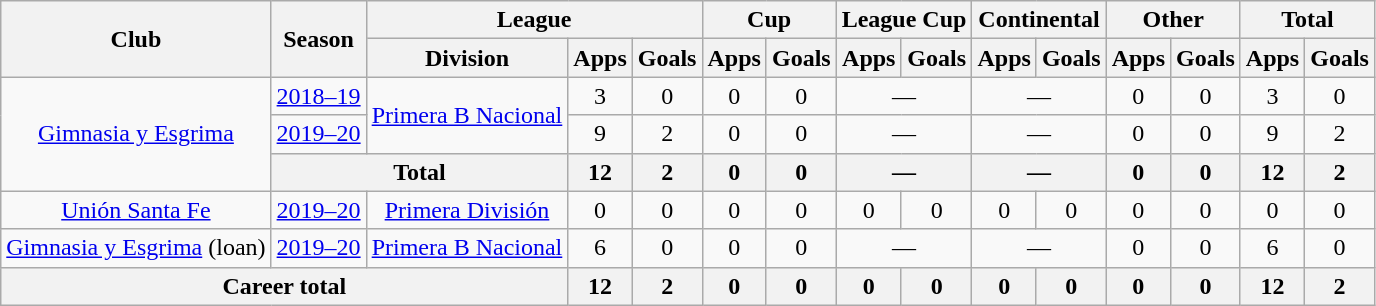<table class="wikitable" style="text-align:center">
<tr>
<th rowspan="2">Club</th>
<th rowspan="2">Season</th>
<th colspan="3">League</th>
<th colspan="2">Cup</th>
<th colspan="2">League Cup</th>
<th colspan="2">Continental</th>
<th colspan="2">Other</th>
<th colspan="2">Total</th>
</tr>
<tr>
<th>Division</th>
<th>Apps</th>
<th>Goals</th>
<th>Apps</th>
<th>Goals</th>
<th>Apps</th>
<th>Goals</th>
<th>Apps</th>
<th>Goals</th>
<th>Apps</th>
<th>Goals</th>
<th>Apps</th>
<th>Goals</th>
</tr>
<tr>
<td rowspan="3"><a href='#'>Gimnasia y Esgrima</a></td>
<td><a href='#'>2018–19</a></td>
<td rowspan="2"><a href='#'>Primera B Nacional</a></td>
<td>3</td>
<td>0</td>
<td>0</td>
<td>0</td>
<td colspan="2">—</td>
<td colspan="2">—</td>
<td>0</td>
<td>0</td>
<td>3</td>
<td>0</td>
</tr>
<tr>
<td><a href='#'>2019–20</a></td>
<td>9</td>
<td>2</td>
<td>0</td>
<td>0</td>
<td colspan="2">—</td>
<td colspan="2">—</td>
<td>0</td>
<td>0</td>
<td>9</td>
<td>2</td>
</tr>
<tr>
<th colspan="2">Total</th>
<th>12</th>
<th>2</th>
<th>0</th>
<th>0</th>
<th colspan="2">—</th>
<th colspan="2">—</th>
<th>0</th>
<th>0</th>
<th>12</th>
<th>2</th>
</tr>
<tr>
<td rowspan="1"><a href='#'>Unión Santa Fe</a></td>
<td><a href='#'>2019–20</a></td>
<td rowspan="1"><a href='#'>Primera División</a></td>
<td>0</td>
<td>0</td>
<td>0</td>
<td>0</td>
<td>0</td>
<td>0</td>
<td>0</td>
<td>0</td>
<td>0</td>
<td>0</td>
<td>0</td>
<td>0</td>
</tr>
<tr>
<td rowspan="1"><a href='#'>Gimnasia y Esgrima</a> (loan)</td>
<td><a href='#'>2019–20</a></td>
<td rowspan="1"><a href='#'>Primera B Nacional</a></td>
<td>6</td>
<td>0</td>
<td>0</td>
<td>0</td>
<td colspan="2">—</td>
<td colspan="2">—</td>
<td>0</td>
<td>0</td>
<td>6</td>
<td>0</td>
</tr>
<tr>
<th colspan="3">Career total</th>
<th>12</th>
<th>2</th>
<th>0</th>
<th>0</th>
<th>0</th>
<th>0</th>
<th>0</th>
<th>0</th>
<th>0</th>
<th>0</th>
<th>12</th>
<th>2</th>
</tr>
</table>
